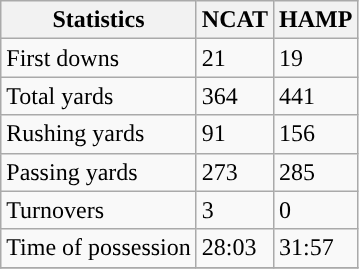<table class="wikitable" style="float: left;">
<tr>
<th>Statistics</th>
<th>NCAT</th>
<th>HAMP</th>
</tr>
<tr>
<td>First downs</td>
<td>21</td>
<td>19</td>
</tr>
<tr>
<td>Total yards</td>
<td>364</td>
<td>441</td>
</tr>
<tr>
<td>Rushing yards</td>
<td>91</td>
<td>156</td>
</tr>
<tr>
<td>Passing yards</td>
<td>273</td>
<td>285</td>
</tr>
<tr>
<td>Turnovers</td>
<td>3</td>
<td>0</td>
</tr>
<tr>
<td>Time of possession</td>
<td>28:03</td>
<td>31:57</td>
</tr>
<tr>
</tr>
</table>
